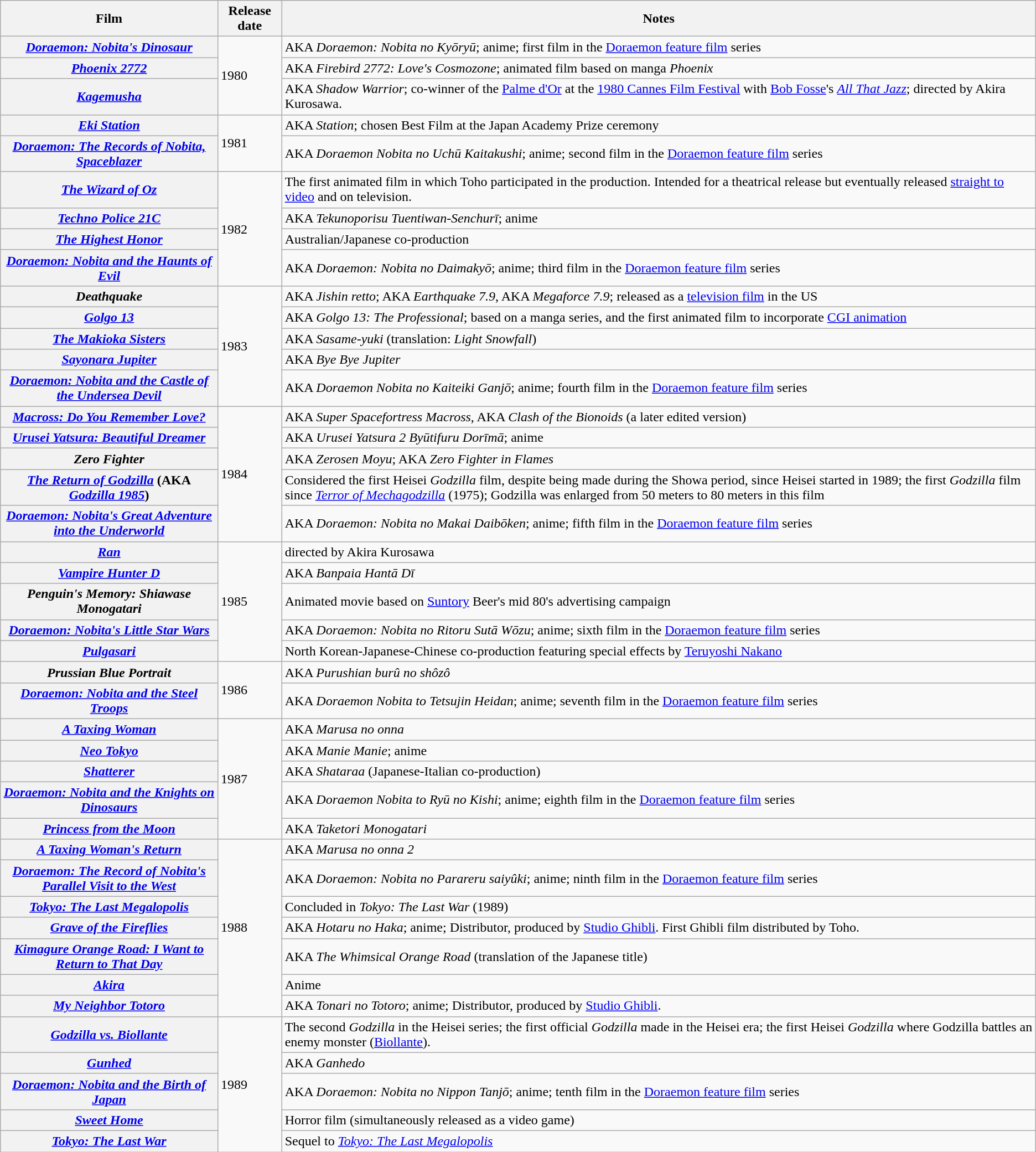<table class="wikitable">
<tr>
<th>Film</th>
<th>Release date</th>
<th>Notes</th>
</tr>
<tr>
<th scope="row"><em><a href='#'>Doraemon: Nobita's Dinosaur</a></em></th>
<td rowspan="3">1980</td>
<td>AKA <em>Doraemon: Nobita no Kyōryū</em>; anime; first film in the <a href='#'>Doraemon feature film</a> series</td>
</tr>
<tr>
<th scope="row"><em><a href='#'>Phoenix 2772</a></em></th>
<td>AKA <em>Firebird 2772: Love's Cosmozone</em>; animated film based on manga <em>Phoenix</em></td>
</tr>
<tr>
<th scope="row"><em><a href='#'>Kagemusha</a></em></th>
<td>AKA <em>Shadow Warrior</em>; co-winner of the <a href='#'>Palme d'Or</a> at the <a href='#'>1980 Cannes Film Festival</a> with <a href='#'>Bob Fosse</a>'s <em><a href='#'>All That Jazz</a></em>; directed by Akira Kurosawa.</td>
</tr>
<tr>
<th scope="row"><em><a href='#'>Eki Station</a></em></th>
<td rowspan="2">1981</td>
<td>AKA <em>Station</em>;  chosen Best Film at the Japan Academy Prize ceremony</td>
</tr>
<tr>
<th scope="row"><em><a href='#'>Doraemon: The Records of Nobita, Spaceblazer</a></em></th>
<td>AKA <em>Doraemon Nobita no Uchū Kaitakushi</em>; anime; second film in the <a href='#'>Doraemon feature film</a> series</td>
</tr>
<tr>
<th scope="row"><em><a href='#'>The Wizard of Oz</a></em></th>
<td rowspan="4">1982</td>
<td>The first animated film in which Toho participated in the production. Intended for a theatrical release but eventually released <a href='#'>straight to video</a> and on television.</td>
</tr>
<tr>
<th scope="row"><em><a href='#'>Techno Police 21C</a></em></th>
<td>AKA <em>Tekunoporisu Tuentiwan-Senchurī</em>;  anime</td>
</tr>
<tr>
<th scope="row"><em><a href='#'>The Highest Honor</a></em></th>
<td>Australian/Japanese co-production</td>
</tr>
<tr>
<th scope="row"><em><a href='#'>Doraemon: Nobita and the Haunts of Evil</a></em></th>
<td>AKA <em>Doraemon: Nobita no Daimakyō</em>; anime; third film in the <a href='#'>Doraemon feature film</a> series</td>
</tr>
<tr>
<th scope="row"><em>Deathquake</em></th>
<td rowspan="5">1983</td>
<td>AKA <em>Jishin retto</em>; AKA <em>Earthquake 7.9</em>, AKA <em>Megaforce 7.9</em>; released as a <a href='#'>television film</a> in the US</td>
</tr>
<tr>
<th scope="row"><em><a href='#'>Golgo 13</a></em></th>
<td>AKA <em>Golgo 13: The Professional</em>; based on a manga series, and the first animated film to incorporate <a href='#'>CGI animation</a></td>
</tr>
<tr>
<th scope="row"><em><a href='#'>The Makioka Sisters</a></em></th>
<td>AKA <em>Sasame-yuki</em> (translation: <em>Light Snowfall</em>)</td>
</tr>
<tr>
<th scope="row"><em><a href='#'>Sayonara Jupiter</a></em></th>
<td>AKA <em>Bye Bye Jupiter</em></td>
</tr>
<tr>
<th scope="row"><em><a href='#'>Doraemon: Nobita and the Castle of the Undersea Devil</a></em></th>
<td>AKA <em>Doraemon Nobita no Kaiteiki Ganjō</em>; anime; fourth film in the <a href='#'>Doraemon feature film</a> series</td>
</tr>
<tr>
<th scope="row"><em><a href='#'>Macross: Do You Remember Love?</a></em></th>
<td rowspan="5">1984</td>
<td>AKA <em>Super Spacefortress Macross</em>, AKA <em>Clash of the Bionoids</em> (a later edited version)</td>
</tr>
<tr>
<th scope="row"><em><a href='#'>Urusei Yatsura: Beautiful Dreamer</a></em></th>
<td>AKA <em>Urusei Yatsura 2 Byūtifuru Dorīmā</em>; anime</td>
</tr>
<tr>
<th scope="row"><em>Zero Fighter</em></th>
<td>AKA <em>Zerosen Moyu</em>; AKA <em>Zero Fighter in Flames</em></td>
</tr>
<tr>
<th scope="row"><em><a href='#'>The Return of Godzilla</a></em> (AKA <em><a href='#'>Godzilla 1985</a></em>)</th>
<td>Considered the first Heisei <em>Godzilla</em> film, despite being made during the Showa period, since Heisei started in 1989; the first <em>Godzilla</em> film since <em><a href='#'>Terror of Mechagodzilla</a></em> (1975); Godzilla was enlarged from 50 meters to 80 meters in this film</td>
</tr>
<tr>
<th scope="row"><em><a href='#'>Doraemon: Nobita's Great Adventure into the Underworld</a></em></th>
<td>AKA <em>Doraemon: Nobita no Makai Daibōken</em>; anime; fifth film in the <a href='#'>Doraemon feature film</a> series</td>
</tr>
<tr>
<th scope="row"><em><a href='#'>Ran</a></em></th>
<td rowspan="5">1985</td>
<td>directed by Akira Kurosawa</td>
</tr>
<tr>
<th scope="row"><em><a href='#'>Vampire Hunter D</a></em></th>
<td>AKA <em>Banpaia Hantā Dī</em></td>
</tr>
<tr>
<th scope="row"><em>Penguin's Memory: Shiawase Monogatari</em></th>
<td>Animated movie based on <a href='#'>Suntory</a> Beer's mid 80's advertising campaign</td>
</tr>
<tr>
<th scope="row"><em><a href='#'>Doraemon: Nobita's Little Star Wars</a></em></th>
<td>AKA <em>Doraemon: Nobita no Ritoru Sutā Wōzu</em>; anime; sixth film in the <a href='#'>Doraemon feature film</a> series</td>
</tr>
<tr>
<th scope="row"><em><a href='#'>Pulgasari</a></em></th>
<td>North Korean-Japanese-Chinese co-production featuring special effects by <a href='#'>Teruyoshi Nakano</a></td>
</tr>
<tr>
<th scope="row"><em>Prussian Blue Portrait</em></th>
<td rowspan="2">1986</td>
<td>AKA <em>Purushian burû no shôzô</em></td>
</tr>
<tr>
<th scope="row"><em><a href='#'>Doraemon: Nobita and the Steel Troops</a></em></th>
<td>AKA <em>Doraemon Nobita to Tetsujin Heidan</em>; anime; seventh film in the <a href='#'>Doraemon feature film</a> series</td>
</tr>
<tr>
<th scope="row"><em><a href='#'>A Taxing Woman</a></em></th>
<td rowspan="5">1987</td>
<td>AKA <em>Marusa no onna</em></td>
</tr>
<tr>
<th scope="row"><em><a href='#'>Neo Tokyo</a></em></th>
<td>AKA <em>Manie Manie</em>; anime</td>
</tr>
<tr>
<th scope="row"><em><a href='#'>Shatterer</a></em></th>
<td>AKA <em>Shataraa</em> (Japanese-Italian co-production)</td>
</tr>
<tr>
<th scope="row"><em><a href='#'>Doraemon: Nobita and the Knights on Dinosaurs</a></em></th>
<td>AKA <em>Doraemon Nobita to Ryū no Kishi</em>; anime; eighth film in the <a href='#'>Doraemon feature film</a> series</td>
</tr>
<tr>
<th scope="row"><em><a href='#'>Princess from the Moon</a></em></th>
<td>AKA <em>Taketori Monogatari</em></td>
</tr>
<tr>
<th scope="row"><em><a href='#'>A Taxing Woman's Return</a></em></th>
<td rowspan="7">1988</td>
<td>AKA <em>Marusa no onna 2</em></td>
</tr>
<tr>
<th scope="row"><em><a href='#'>Doraemon: The Record of Nobita's Parallel Visit to the West</a></em></th>
<td>AKA <em>Doraemon: Nobita no Parareru saiyûki</em>; anime; ninth film in the <a href='#'>Doraemon feature film</a> series</td>
</tr>
<tr>
<th scope="row"><em><a href='#'>Tokyo: The Last Megalopolis</a></em></th>
<td>Concluded in <em>Tokyo: The Last War</em> (1989)</td>
</tr>
<tr>
<th scope="row"><em><a href='#'>Grave of the Fireflies</a></em></th>
<td>AKA <em>Hotaru no Haka</em>; anime; Distributor, produced by <a href='#'>Studio Ghibli</a>. First Ghibli film distributed by Toho.</td>
</tr>
<tr>
<th scope="row"><em><a href='#'>Kimagure Orange Road: I Want to Return to That Day</a></em></th>
<td>AKA <em>The Whimsical Orange Road</em> (translation of the Japanese title)</td>
</tr>
<tr>
<th scope="row"><em><a href='#'>Akira</a></em></th>
<td>Anime</td>
</tr>
<tr>
<th scope="row"><em><a href='#'>My Neighbor Totoro</a></em></th>
<td>AKA <em>Tonari no Totoro</em>; anime; Distributor, produced by <a href='#'>Studio Ghibli</a>.</td>
</tr>
<tr>
<th scope="row"><em><a href='#'>Godzilla vs. Biollante</a></em></th>
<td rowspan="5">1989</td>
<td>The second <em>Godzilla</em> in the Heisei series; the first official <em>Godzilla</em> made in the Heisei era; the first Heisei <em>Godzilla</em> where Godzilla battles an enemy monster (<a href='#'>Biollante</a>).</td>
</tr>
<tr>
<th scope="row"><em><a href='#'>Gunhed</a></em></th>
<td>AKA <em>Ganhedo</em></td>
</tr>
<tr>
<th scope="row"><em><a href='#'>Doraemon: Nobita and the Birth of Japan</a></em></th>
<td>AKA <em>Doraemon: Nobita no Nippon Tanjō</em>; anime; tenth film in the <a href='#'>Doraemon feature film</a> series</td>
</tr>
<tr>
<th scope="row"><em><a href='#'>Sweet Home</a></em></th>
<td>Horror film (simultaneously released as a video game)</td>
</tr>
<tr>
<th scope="row"><em><a href='#'>Tokyo: The Last War</a></em></th>
<td>Sequel to <em><a href='#'>Tokyo: The Last Megalopolis</a></em></td>
</tr>
</table>
